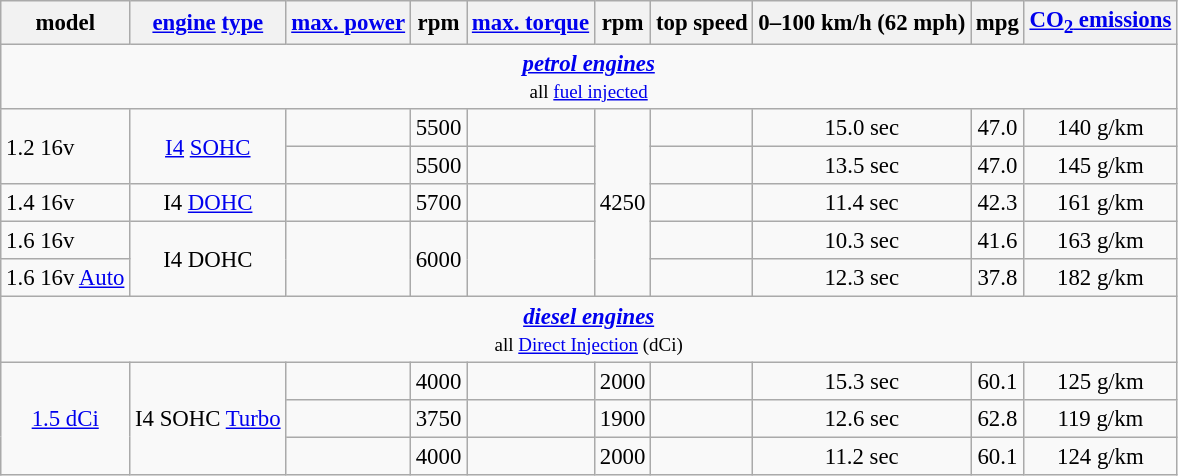<table class="wikitable" style="text-align: center; font-size: 95%">
<tr>
<th>model</th>
<th><a href='#'>engine</a> <a href='#'>type</a></th>
<th><a href='#'>max. power</a></th>
<th>rpm</th>
<th><a href='#'>max. torque</a></th>
<th>rpm</th>
<th>top speed<br></th>
<th>0–100 km/h (62 mph)<br></th>
<th>mpg</th>
<th><a href='#'>CO<sub>2</sub> emissions</a></th>
</tr>
<tr>
<td colspan="10"><strong><em><a href='#'>petrol engines</a></em></strong><br><small>all <a href='#'>fuel injected</a></small></td>
</tr>
<tr>
<td style="text-align:left;" rowspan="2">1.2 16v</td>
<td rowspan="2"><a href='#'>I4</a> <a href='#'>SOHC</a></td>
<td></td>
<td>5500</td>
<td></td>
<td rowspan="5">4250</td>
<td></td>
<td>15.0 sec</td>
<td>47.0</td>
<td>140 g/km</td>
</tr>
<tr>
<td></td>
<td>5500</td>
<td></td>
<td></td>
<td>13.5 sec</td>
<td>47.0</td>
<td>145 g/km</td>
</tr>
<tr>
<td style="text-align:left;">1.4 16v</td>
<td>I4 <a href='#'>DOHC</a></td>
<td></td>
<td>5700</td>
<td></td>
<td></td>
<td>11.4 sec</td>
<td>42.3</td>
<td>161 g/km</td>
</tr>
<tr>
<td style="text-align:left;">1.6 16v</td>
<td rowspan="2">I4 DOHC</td>
<td rowspan="2"></td>
<td rowspan="2">6000</td>
<td rowspan="2"></td>
<td></td>
<td>10.3 sec</td>
<td>41.6</td>
<td>163 g/km</td>
</tr>
<tr>
<td style="text-align:left;">1.6 16v <a href='#'>Auto</a></td>
<td></td>
<td>12.3 sec</td>
<td>37.8</td>
<td>182 g/km</td>
</tr>
<tr>
<td colspan="10"><strong><em><a href='#'>diesel engines</a></em></strong><br><small>all <a href='#'>Direct Injection</a> (dCi)</small></td>
</tr>
<tr>
<td rowspan="3"><a href='#'>1.5 dCi</a></td>
<td rowspan="3">I4 SOHC <a href='#'>Turbo</a></td>
<td></td>
<td>4000</td>
<td></td>
<td>2000</td>
<td></td>
<td>15.3 sec</td>
<td>60.1</td>
<td>125 g/km</td>
</tr>
<tr>
<td></td>
<td>3750</td>
<td></td>
<td>1900</td>
<td></td>
<td>12.6 sec</td>
<td>62.8</td>
<td>119 g/km</td>
</tr>
<tr>
<td></td>
<td>4000</td>
<td></td>
<td>2000</td>
<td></td>
<td>11.2 sec</td>
<td>60.1</td>
<td>124 g/km</td>
</tr>
</table>
